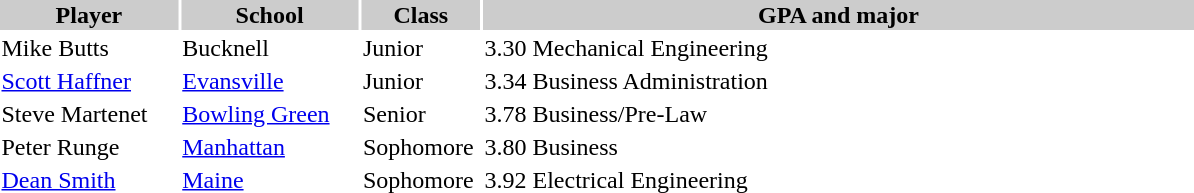<table style="width:800px" "border:'1' 'solid' 'gray' ">
<tr>
<th style="background:#ccc; width:15%;">Player</th>
<th style="background:#ccc; width:15%;">School</th>
<th style="background:#ccc; width:10%;">Class</th>
<th style="background:#ccc; width:60%;">GPA and major</th>
</tr>
<tr>
<td>Mike Butts</td>
<td>Bucknell</td>
<td>Junior</td>
<td>3.30 Mechanical Engineering</td>
</tr>
<tr>
<td><a href='#'>Scott Haffner</a></td>
<td><a href='#'>Evansville</a></td>
<td>Junior</td>
<td>3.34 Business Administration</td>
</tr>
<tr>
<td>Steve Martenet</td>
<td><a href='#'>Bowling Green</a></td>
<td>Senior</td>
<td>3.78 Business/Pre-Law</td>
</tr>
<tr>
<td>Peter Runge</td>
<td><a href='#'>Manhattan</a></td>
<td>Sophomore</td>
<td>3.80 Business</td>
</tr>
<tr>
<td><a href='#'>Dean Smith</a></td>
<td><a href='#'>Maine</a></td>
<td>Sophomore</td>
<td>3.92 Electrical Engineering</td>
</tr>
</table>
